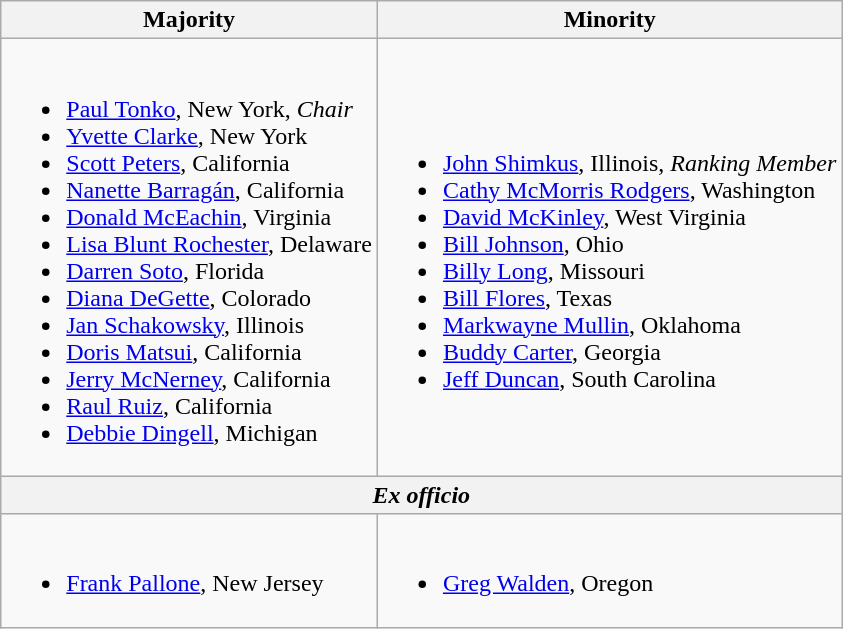<table class="wikitable">
<tr>
<th>Majority</th>
<th>Minority</th>
</tr>
<tr>
<td><br><ul><li><a href='#'>Paul Tonko</a>, New York, <em>Chair</em></li><li><a href='#'>Yvette Clarke</a>, New York</li><li><a href='#'>Scott Peters</a>, California</li><li><a href='#'>Nanette Barragán</a>, California</li><li><a href='#'>Donald McEachin</a>, Virginia</li><li><a href='#'>Lisa Blunt Rochester</a>, Delaware</li><li><a href='#'>Darren Soto</a>, Florida</li><li><a href='#'>Diana DeGette</a>, Colorado</li><li><a href='#'>Jan Schakowsky</a>, Illinois</li><li><a href='#'>Doris Matsui</a>, California</li><li><a href='#'>Jerry McNerney</a>, California</li><li><a href='#'>Raul Ruiz</a>, California</li><li><a href='#'>Debbie Dingell</a>, Michigan</li></ul></td>
<td><br><ul><li><a href='#'>John Shimkus</a>, Illinois, <em>Ranking Member</em></li><li><a href='#'>Cathy McMorris Rodgers</a>, Washington</li><li><a href='#'>David McKinley</a>, West Virginia</li><li><a href='#'>Bill Johnson</a>, Ohio</li><li><a href='#'>Billy Long</a>, Missouri</li><li><a href='#'>Bill Flores</a>, Texas</li><li><a href='#'>Markwayne Mullin</a>, Oklahoma</li><li><a href='#'>Buddy Carter</a>, Georgia</li><li><a href='#'>Jeff Duncan</a>, South Carolina</li></ul></td>
</tr>
<tr>
<th colspan="2"><em>Ex officio</em></th>
</tr>
<tr>
<td><br><ul><li><a href='#'>Frank Pallone</a>, New Jersey</li></ul></td>
<td><br><ul><li><a href='#'>Greg Walden</a>, Oregon</li></ul></td>
</tr>
</table>
